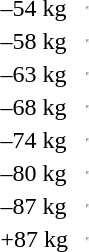<table>
<tr>
<td>–54 kg</td>
<td></td>
<td></td>
<td><hr></td>
</tr>
<tr>
<td>–58 kg</td>
<td></td>
<td></td>
<td><hr></td>
</tr>
<tr>
<td>–63 kg</td>
<td></td>
<td></td>
<td><hr></td>
</tr>
<tr>
<td>–68 kg</td>
<td></td>
<td></td>
<td><hr></td>
</tr>
<tr>
<td>–74 kg</td>
<td></td>
<td></td>
<td><hr></td>
</tr>
<tr>
<td>–80 kg</td>
<td></td>
<td></td>
<td><hr></td>
</tr>
<tr>
<td>–87 kg</td>
<td></td>
<td></td>
<td><hr></td>
</tr>
<tr>
<td>+87 kg</td>
<td></td>
<td></td>
<td><hr></td>
</tr>
</table>
